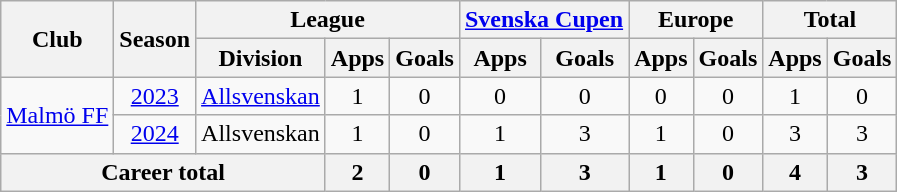<table class="wikitable" style="text-align: center;">
<tr>
<th rowspan="2">Club</th>
<th rowspan="2">Season</th>
<th colspan="3">League</th>
<th colspan="2"><a href='#'>Svenska Cupen</a></th>
<th colspan="2">Europe</th>
<th colspan="2">Total</th>
</tr>
<tr>
<th>Division</th>
<th>Apps</th>
<th>Goals</th>
<th>Apps</th>
<th>Goals</th>
<th>Apps</th>
<th>Goals</th>
<th>Apps</th>
<th>Goals</th>
</tr>
<tr>
<td rowspan="2"><a href='#'>Malmö FF</a></td>
<td><a href='#'>2023</a></td>
<td><a href='#'>Allsvenskan</a></td>
<td>1</td>
<td>0</td>
<td>0</td>
<td>0</td>
<td>0</td>
<td>0</td>
<td>1</td>
<td>0</td>
</tr>
<tr>
<td><a href='#'>2024</a></td>
<td>Allsvenskan</td>
<td>1</td>
<td>0</td>
<td>1</td>
<td>3</td>
<td>1</td>
<td>0</td>
<td>3</td>
<td>3</td>
</tr>
<tr>
<th colspan="3">Career total</th>
<th>2</th>
<th>0</th>
<th>1</th>
<th>3</th>
<th>1</th>
<th>0</th>
<th>4</th>
<th>3</th>
</tr>
</table>
